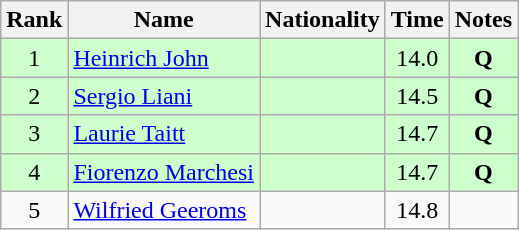<table class="wikitable sortable" style="text-align:center">
<tr>
<th>Rank</th>
<th>Name</th>
<th>Nationality</th>
<th>Time</th>
<th>Notes</th>
</tr>
<tr bgcolor=ccffcc>
<td>1</td>
<td align=left><a href='#'>Heinrich John</a></td>
<td align=left></td>
<td>14.0</td>
<td><strong>Q</strong></td>
</tr>
<tr bgcolor=ccffcc>
<td>2</td>
<td align=left><a href='#'>Sergio Liani</a></td>
<td align=left></td>
<td>14.5</td>
<td><strong>Q</strong></td>
</tr>
<tr bgcolor=ccffcc>
<td>3</td>
<td align=left><a href='#'>Laurie Taitt</a></td>
<td align=left></td>
<td>14.7</td>
<td><strong>Q</strong></td>
</tr>
<tr bgcolor=ccffcc>
<td>4</td>
<td align=left><a href='#'>Fiorenzo Marchesi</a></td>
<td align=left></td>
<td>14.7</td>
<td><strong>Q</strong></td>
</tr>
<tr>
<td>5</td>
<td align=left><a href='#'>Wilfried Geeroms</a></td>
<td align=left></td>
<td>14.8</td>
<td></td>
</tr>
</table>
